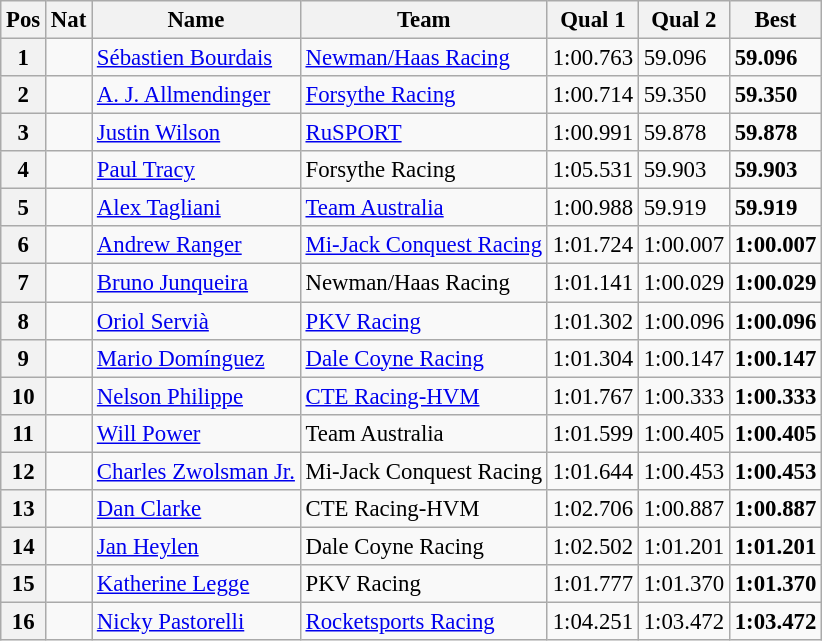<table class="wikitable" style="font-size: 95%;">
<tr>
<th>Pos</th>
<th>Nat</th>
<th>Name</th>
<th>Team</th>
<th>Qual 1</th>
<th>Qual 2</th>
<th>Best</th>
</tr>
<tr>
<th>1</th>
<td></td>
<td><a href='#'>Sébastien Bourdais</a></td>
<td><a href='#'>Newman/Haas Racing</a></td>
<td>1:00.763</td>
<td>59.096</td>
<td><strong>59.096</strong></td>
</tr>
<tr>
<th>2</th>
<td></td>
<td><a href='#'>A. J. Allmendinger</a></td>
<td><a href='#'>Forsythe Racing</a></td>
<td>1:00.714</td>
<td>59.350</td>
<td><strong>59.350</strong></td>
</tr>
<tr>
<th>3</th>
<td></td>
<td><a href='#'>Justin Wilson</a></td>
<td><a href='#'>RuSPORT</a></td>
<td>1:00.991</td>
<td>59.878</td>
<td><strong>59.878</strong></td>
</tr>
<tr>
<th>4</th>
<td></td>
<td><a href='#'>Paul Tracy</a></td>
<td>Forsythe Racing</td>
<td>1:05.531</td>
<td>59.903</td>
<td><strong>59.903</strong></td>
</tr>
<tr>
<th>5</th>
<td></td>
<td><a href='#'>Alex Tagliani</a></td>
<td><a href='#'>Team Australia</a></td>
<td>1:00.988</td>
<td>59.919</td>
<td><strong>59.919</strong></td>
</tr>
<tr>
<th>6</th>
<td></td>
<td><a href='#'>Andrew Ranger</a></td>
<td><a href='#'>Mi-Jack Conquest Racing</a></td>
<td>1:01.724</td>
<td>1:00.007</td>
<td><strong>1:00.007</strong></td>
</tr>
<tr>
<th>7</th>
<td></td>
<td><a href='#'>Bruno Junqueira</a></td>
<td>Newman/Haas Racing</td>
<td>1:01.141</td>
<td>1:00.029</td>
<td><strong>1:00.029</strong></td>
</tr>
<tr>
<th>8</th>
<td></td>
<td><a href='#'>Oriol Servià</a></td>
<td><a href='#'>PKV Racing</a></td>
<td>1:01.302</td>
<td>1:00.096</td>
<td><strong>1:00.096</strong></td>
</tr>
<tr>
<th>9</th>
<td></td>
<td><a href='#'>Mario Domínguez</a></td>
<td><a href='#'>Dale Coyne Racing</a></td>
<td>1:01.304</td>
<td>1:00.147</td>
<td><strong>1:00.147</strong></td>
</tr>
<tr>
<th>10</th>
<td></td>
<td><a href='#'>Nelson Philippe</a></td>
<td><a href='#'>CTE Racing-HVM</a></td>
<td>1:01.767</td>
<td>1:00.333</td>
<td><strong>1:00.333</strong></td>
</tr>
<tr>
<th>11</th>
<td></td>
<td><a href='#'>Will Power</a></td>
<td>Team Australia</td>
<td>1:01.599</td>
<td>1:00.405</td>
<td><strong>1:00.405</strong></td>
</tr>
<tr>
<th>12</th>
<td></td>
<td><a href='#'>Charles Zwolsman Jr.</a></td>
<td>Mi-Jack Conquest Racing</td>
<td>1:01.644</td>
<td>1:00.453</td>
<td><strong>1:00.453</strong></td>
</tr>
<tr>
<th>13</th>
<td></td>
<td><a href='#'>Dan Clarke</a></td>
<td>CTE Racing-HVM</td>
<td>1:02.706</td>
<td>1:00.887</td>
<td><strong>1:00.887</strong></td>
</tr>
<tr>
<th>14</th>
<td></td>
<td><a href='#'>Jan Heylen</a></td>
<td>Dale Coyne Racing</td>
<td>1:02.502</td>
<td>1:01.201</td>
<td><strong>1:01.201</strong></td>
</tr>
<tr>
<th>15</th>
<td></td>
<td><a href='#'>Katherine Legge</a></td>
<td>PKV Racing</td>
<td>1:01.777</td>
<td>1:01.370</td>
<td><strong>1:01.370</strong></td>
</tr>
<tr>
<th>16</th>
<td></td>
<td><a href='#'>Nicky Pastorelli</a></td>
<td><a href='#'>Rocketsports Racing</a></td>
<td>1:04.251</td>
<td>1:03.472</td>
<td><strong>1:03.472</strong></td>
</tr>
</table>
